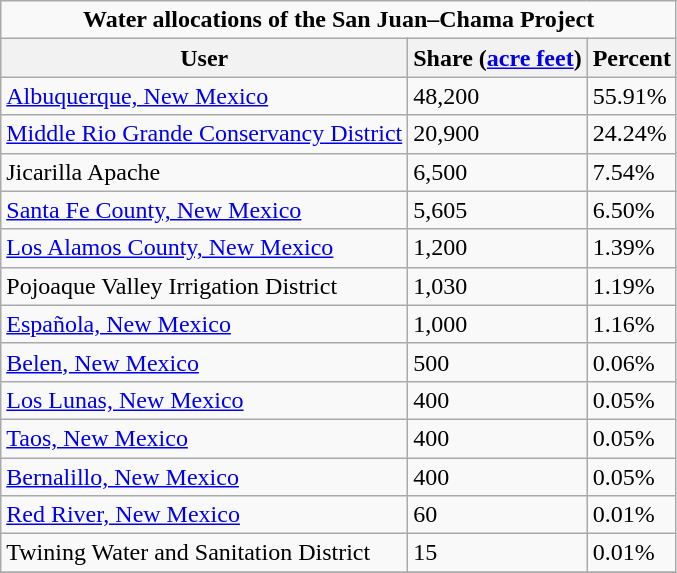<table class="wikitable sortable" border = "1">
<tr>
<td colspan="3" style="text-align:center;"><strong>Water allocations of the San Juan–Chama Project</strong></td>
</tr>
<tr>
<th>User</th>
<th>Share (<a href='#'>acre feet</a>)</th>
<th>Percent</th>
</tr>
<tr>
<td><a href='#'>Albuquerque, New Mexico</a></td>
<td>48,200</td>
<td>55.91%</td>
</tr>
<tr>
<td><a href='#'>Middle Rio Grande Conservancy District</a></td>
<td>20,900</td>
<td>24.24%</td>
</tr>
<tr>
<td>Jicarilla Apache</td>
<td>6,500</td>
<td>7.54%</td>
</tr>
<tr>
<td><a href='#'>Santa Fe County, New Mexico</a></td>
<td>5,605</td>
<td>6.50%</td>
</tr>
<tr>
<td><a href='#'>Los Alamos County, New Mexico</a></td>
<td>1,200</td>
<td>1.39%</td>
</tr>
<tr>
<td>Pojoaque Valley Irrigation District</td>
<td>1,030</td>
<td>1.19%</td>
</tr>
<tr>
<td><a href='#'>Española, New Mexico</a></td>
<td>1,000</td>
<td>1.16%</td>
</tr>
<tr>
<td><a href='#'>Belen, New Mexico</a></td>
<td>500</td>
<td>0.06%</td>
</tr>
<tr>
<td><a href='#'>Los Lunas, New Mexico</a></td>
<td>400</td>
<td>0.05%</td>
</tr>
<tr>
<td><a href='#'>Taos, New Mexico</a></td>
<td>400</td>
<td>0.05%</td>
</tr>
<tr>
<td><a href='#'>Bernalillo, New Mexico</a></td>
<td>400</td>
<td>0.05%</td>
</tr>
<tr>
<td><a href='#'>Red River, New Mexico</a></td>
<td>60</td>
<td>0.01%</td>
</tr>
<tr>
<td>Twining Water and Sanitation District</td>
<td>15</td>
<td>0.01%</td>
</tr>
<tr>
</tr>
</table>
